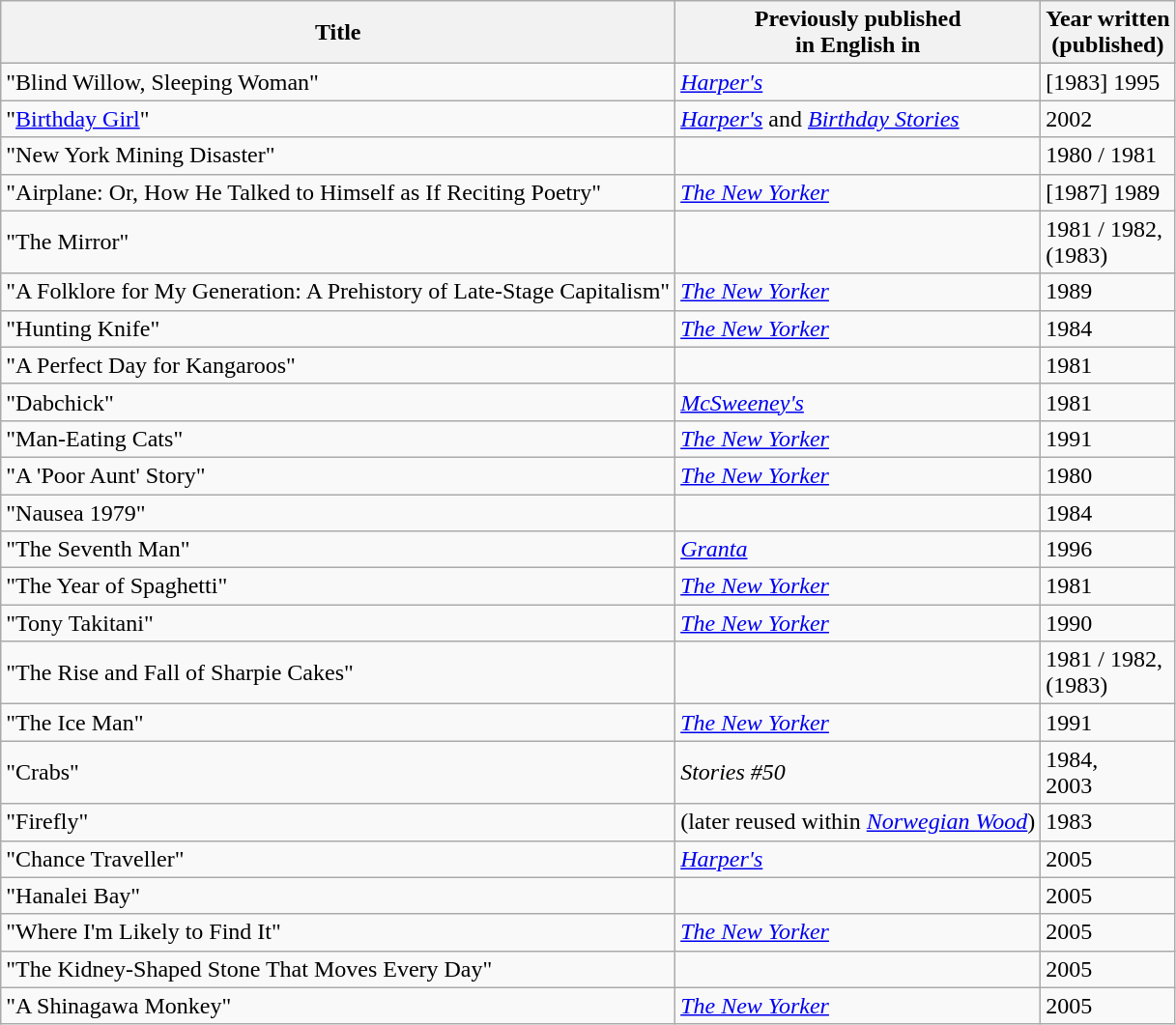<table class="wikitable sortable" style="clear:both">
<tr>
<th>Title</th>
<th>Previously published<br>in English in</th>
<th>Year written<br>(published)</th>
</tr>
<tr>
<td>"Blind Willow, Sleeping Woman"</td>
<td><em><a href='#'>Harper's</a></em></td>
<td>[1983] 1995</td>
</tr>
<tr>
<td>"<a href='#'>Birthday Girl</a>"</td>
<td><em><a href='#'>Harper's</a></em> and <em><a href='#'>Birthday Stories</a></em></td>
<td>2002</td>
</tr>
<tr>
<td>"New York Mining Disaster"</td>
<td></td>
<td>1980 / 1981</td>
</tr>
<tr>
<td>"Airplane: Or, How He Talked to Himself as If Reciting Poetry"</td>
<td><em><a href='#'>The New Yorker</a></em></td>
<td>[1987] 1989</td>
</tr>
<tr>
<td>"The Mirror"</td>
<td></td>
<td>1981 / 1982,<br>(1983)</td>
</tr>
<tr>
<td>"A Folklore for My Generation: A Prehistory of Late-Stage Capitalism"</td>
<td><em><a href='#'>The New Yorker</a></em></td>
<td>1989</td>
</tr>
<tr>
<td>"Hunting Knife"</td>
<td><em><a href='#'>The New Yorker</a></em></td>
<td>1984</td>
</tr>
<tr>
<td>"A Perfect Day for Kangaroos"</td>
<td></td>
<td>1981</td>
</tr>
<tr>
<td>"Dabchick"</td>
<td><a href='#'><em>McSweeney's</em></a></td>
<td>1981</td>
</tr>
<tr>
<td>"Man-Eating Cats"</td>
<td><em><a href='#'>The New Yorker</a></em></td>
<td>1991</td>
</tr>
<tr>
<td>"A 'Poor Aunt' Story"</td>
<td><em><a href='#'>The New Yorker</a></em></td>
<td>1980</td>
</tr>
<tr>
<td>"Nausea 1979"</td>
<td></td>
<td>1984</td>
</tr>
<tr>
<td>"The Seventh Man"</td>
<td><em><a href='#'>Granta</a></em></td>
<td>1996</td>
</tr>
<tr>
<td>"The Year of Spaghetti"</td>
<td><em><a href='#'>The New Yorker</a></em></td>
<td>1981</td>
</tr>
<tr>
<td>"Tony Takitani"</td>
<td><em><a href='#'>The New Yorker</a></em></td>
<td>1990</td>
</tr>
<tr>
<td>"The Rise and Fall of Sharpie Cakes"</td>
<td></td>
<td>1981 / 1982,<br>(1983)</td>
</tr>
<tr>
<td>"The Ice Man"</td>
<td><em><a href='#'>The New Yorker</a></em></td>
<td>1991</td>
</tr>
<tr>
<td>"Crabs"</td>
<td><em>Stories #50</em></td>
<td>1984,<br>2003</td>
</tr>
<tr>
<td>"Firefly"</td>
<td>(later reused within <em><a href='#'>Norwegian Wood</a></em>)</td>
<td>1983</td>
</tr>
<tr>
<td>"Chance Traveller"</td>
<td><em><a href='#'>Harper's</a></em></td>
<td>2005</td>
</tr>
<tr>
<td>"Hanalei Bay"</td>
<td></td>
<td>2005</td>
</tr>
<tr>
<td>"Where I'm Likely to Find It"</td>
<td><em><a href='#'>The New Yorker</a></em></td>
<td>2005</td>
</tr>
<tr>
<td>"The Kidney-Shaped Stone That Moves Every Day"</td>
<td></td>
<td>2005</td>
</tr>
<tr>
<td>"A Shinagawa Monkey"</td>
<td><em><a href='#'>The New Yorker</a></em></td>
<td>2005</td>
</tr>
</table>
